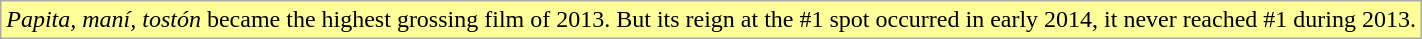<table class="wikitable">
<tr>
<td style="background-color:#FFFF99"><em>Papita, maní, tostón</em> became the highest grossing film of 2013. But its reign at the #1 spot occurred in early 2014, it never reached #1 during 2013.</td>
</tr>
</table>
